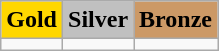<table class=wikitable>
<tr>
<td align=center bgcolor=gold> <strong>Gold</strong></td>
<td align=center bgcolor=silver> <strong>Silver</strong></td>
<td align=center bgcolor=cc9966> <strong>Bronze</strong></td>
</tr>
<tr>
<td></td>
<td></td>
<td></td>
</tr>
</table>
